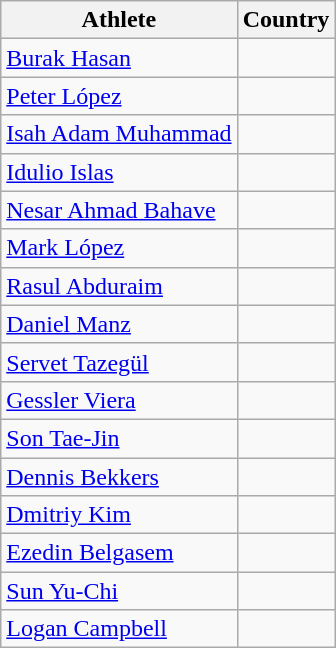<table class="wikitable sortable" style="text-align:center">
<tr>
<th>Athlete</th>
<th>Country</th>
</tr>
<tr>
<td align="left"><a href='#'>Burak Hasan</a></td>
<td></td>
</tr>
<tr>
<td align="left"><a href='#'>Peter López</a></td>
<td></td>
</tr>
<tr>
<td align="left"><a href='#'>Isah Adam Muhammad</a></td>
<td></td>
</tr>
<tr>
<td align="left"><a href='#'>Idulio Islas</a></td>
<td></td>
</tr>
<tr>
<td align="left"><a href='#'>Nesar Ahmad Bahave</a></td>
<td></td>
</tr>
<tr>
<td align="left"><a href='#'>Mark López</a></td>
<td></td>
</tr>
<tr>
<td align="left"><a href='#'>Rasul Abduraim</a></td>
<td></td>
</tr>
<tr>
<td align="left"><a href='#'>Daniel Manz</a></td>
<td></td>
</tr>
<tr>
<td align="left"><a href='#'>Servet Tazegül</a></td>
<td></td>
</tr>
<tr>
<td align="left"><a href='#'>Gessler Viera</a></td>
<td></td>
</tr>
<tr>
<td align="left"><a href='#'>Son Tae-Jin</a></td>
<td></td>
</tr>
<tr>
<td align="left"><a href='#'>Dennis Bekkers</a></td>
<td></td>
</tr>
<tr>
<td align="left"><a href='#'>Dmitriy Kim</a></td>
<td></td>
</tr>
<tr>
<td align="left"><a href='#'>Ezedin Belgasem</a></td>
<td></td>
</tr>
<tr>
<td align="left"><a href='#'>Sun Yu-Chi</a></td>
<td></td>
</tr>
<tr>
<td align="left"><a href='#'>Logan Campbell</a></td>
<td></td>
</tr>
</table>
